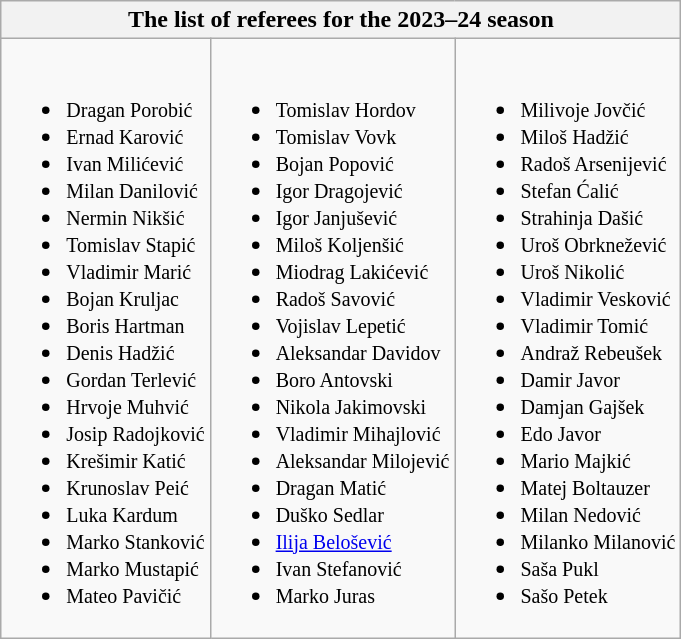<table class="wikitable collapsible collapsed">
<tr>
<th colspan=3>The list of referees for the 2023–24 season</th>
</tr>
<tr>
<td><br><ul><li> <small>Dragan Porobić </small></li><li> <small>Ernad Karović </small></li><li> <small>Ivan Milićević </small></li><li> <small>Milan Danilović </small></li><li> <small>Nermin Nikšić </small></li><li> <small>Tomislav Stapić</small></li><li> <small>Vladimir Marić </small></li><li> <small>Bojan Kruljac </small></li><li> <small>Boris Hartman </small></li><li> <small>Denis Hadžić</small></li><li> <small>Gordan Terlević </small></li><li> <small>Hrvoje Muhvić </small></li><li> <small>Josip Radojković </small></li><li> <small>Krešimir Katić </small></li><li> <small>Krunoslav Peić</small></li><li> <small>Luka Kardum</small></li><li> <small>Marko Stanković</small></li><li> <small>Marko Mustapić</small></li><li> <small>Mateo Pavičić</small></li></ul></td>
<td><br><ul><li> <small>Tomislav Hordov</small></li><li> <small>Tomislav Vovk </small></li><li> <small>Bojan Popović </small></li><li> <small>Igor Dragojević </small></li><li> <small>Igor Janjušević </small></li><li> <small>Miloš Koljenšić </small></li><li> <small>Miodrag Lakićević </small></li><li> <small>Radoš Savović</small></li><li> <small>Vojislav Lepetić </small></li><li> <small>Aleksandar Davidov</small></li><li> <small>Boro Antovski </small></li><li> <small>Nikola Jakimovski</small></li><li> <small>Vladimir Mihajlović</small></li><li> <small>Aleksandar Milojević</small></li><li> <small>Dragan Matić</small></li><li> <small>Duško Sedlar </small></li><li> <small><a href='#'>Ilija Belošević</a> </small></li><li> <small>Ivan Stefanović </small></li><li> <small>Marko Juras</small></li></ul></td>
<td><br><ul><li> <small>Milivoje Jovčić</small></li><li> <small>Miloš Hadžić</small></li><li> <small>Radoš Arsenijević</small></li><li> <small>Stefan Ćalić</small></li><li> <small>Strahinja Dašić</small></li><li> <small>Uroš Obrknežević</small></li><li> <small>Uroš Nikolić </small></li><li> <small>Vladimir Vesković</small></li><li> <small>Vladimir Tomić</small></li><li> <small>Andraž Rebeušek </small></li><li> <small>Damir Javor </small></li><li> <small>Damjan Gajšek</small></li><li> <small>Edo Javor </small></li><li> <small>Mario Majkić</small></li><li> <small>Matej Boltauzer </small></li><li> <small>Milan Nedović</small></li><li> <small>Milanko Milanović</small></li><li> <small>Saša Pukl</small></li><li> <small>Sašo Petek</small></li></ul></td>
</tr>
</table>
